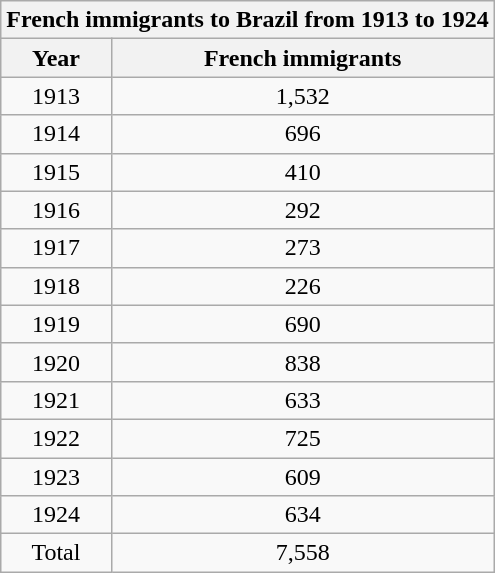<table class="wikitable" style="text-align:center; float:right; margin:10px;">
<tr>
<th colspan=5>French immigrants to Brazil from 1913 to 1924</th>
</tr>
<tr>
<th>Year</th>
<th>French immigrants</th>
</tr>
<tr>
<td>1913</td>
<td>1,532</td>
</tr>
<tr>
<td>1914</td>
<td>696</td>
</tr>
<tr>
<td>1915</td>
<td>410</td>
</tr>
<tr>
<td>1916</td>
<td>292</td>
</tr>
<tr>
<td>1917</td>
<td>273</td>
</tr>
<tr>
<td>1918</td>
<td>226</td>
</tr>
<tr>
<td>1919</td>
<td>690</td>
</tr>
<tr>
<td>1920</td>
<td>838</td>
</tr>
<tr>
<td>1921</td>
<td>633</td>
</tr>
<tr>
<td>1922</td>
<td>725</td>
</tr>
<tr>
<td>1923</td>
<td>609</td>
</tr>
<tr>
<td>1924</td>
<td>634</td>
</tr>
<tr>
<td>Total</td>
<td>7,558</td>
</tr>
</table>
